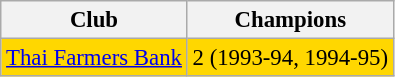<table class="wikitable sortable" style="font-size: 95%;">
<tr>
<th>Club</th>
<th>Champions</th>
</tr>
<tr ! style="background:gold;">
<td><a href='#'>Thai Farmers Bank</a></td>
<td>2 (1993-94, 1994-95)</td>
</tr>
</table>
